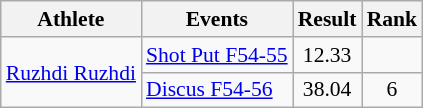<table class=wikitable style="font-size:90%">
<tr align=center>
<th>Athlete</th>
<th>Events</th>
<th>Result</th>
<th>Rank</th>
</tr>
<tr align=center>
<td align=left rowspan=2><a href='#'>Ruzhdi Ruzhdi</a></td>
<td align=left><a href='#'>Shot Put F54-55</a></td>
<td>12.33</td>
<td></td>
</tr>
<tr align=center>
<td align=left><a href='#'>Discus F54-56</a></td>
<td>38.04</td>
<td>6</td>
</tr>
</table>
